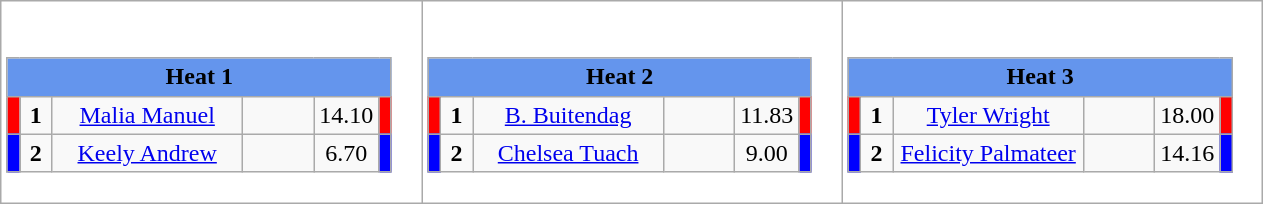<table class="wikitable" style="background:#fff;">
<tr>
<td><div><br><table class="wikitable">
<tr>
<td colspan="6"  style="text-align:center; background:#6495ed;"><strong>Heat 1</strong></td>
</tr>
<tr>
<td style="width:01px; background: #f00;"></td>
<td style="width:14px; text-align:center;"><strong>1</strong></td>
<td style="width:120px; text-align:center;"><a href='#'>Malia Manuel</a></td>
<td style="width:40px; text-align:center;"></td>
<td style="width:20px; text-align:center;">14.10</td>
<td style="width:01px; background: #f00;"></td>
</tr>
<tr>
<td style="width:01px; background: #00f;"></td>
<td style="width:14px; text-align:center;"><strong>2</strong></td>
<td style="width:120px; text-align:center;"><a href='#'>Keely Andrew</a></td>
<td style="width:40px; text-align:center;"></td>
<td style="width:20px; text-align:center;">6.70</td>
<td style="width:01px; background: #00f;"></td>
</tr>
</table>
</div></td>
<td><div><br><table class="wikitable">
<tr>
<td colspan="6"  style="text-align:center; background:#6495ed;"><strong>Heat 2</strong></td>
</tr>
<tr>
<td style="width:01px; background: #f00;"></td>
<td style="width:14px; text-align:center;"><strong>1</strong></td>
<td style="width:120px; text-align:center;"><a href='#'>B. Buitendag</a></td>
<td style="width:40px; text-align:center;"></td>
<td style="width:20px; text-align:center;">11.83</td>
<td style="width:01px; background: #f00;"></td>
</tr>
<tr>
<td style="width:01px; background: #00f;"></td>
<td style="width:14px; text-align:center;"><strong>2</strong></td>
<td style="width:120px; text-align:center;"><a href='#'>Chelsea Tuach</a></td>
<td style="width:40px; text-align:center;"></td>
<td style="width:20px; text-align:center;">9.00</td>
<td style="width:01px; background: #00f;"></td>
</tr>
</table>
</div></td>
<td><div><br><table class="wikitable">
<tr>
<td colspan="6"  style="text-align:center; background:#6495ed;"><strong>Heat 3</strong></td>
</tr>
<tr>
<td style="width:01px; background: #f00;"></td>
<td style="width:14px; text-align:center;"><strong>1</strong></td>
<td style="width:120px; text-align:center;"><a href='#'>Tyler Wright</a></td>
<td style="width:40px; text-align:center;"></td>
<td style="width:20px; text-align:center;">18.00</td>
<td style="width:01px; background: #f00;"></td>
</tr>
<tr>
<td style="width:01px; background: #00f;"></td>
<td style="width:14px; text-align:center;"><strong>2</strong></td>
<td style="width:120px; text-align:center;"><a href='#'>Felicity Palmateer</a></td>
<td style="width:40px; text-align:center;"></td>
<td style="width:20px; text-align:center;">14.16</td>
<td style="width:01px; background: #00f;"></td>
</tr>
</table>
</div></td>
</tr>
</table>
